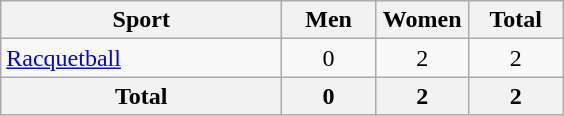<table class="wikitable sortable" style="text-align:center;">
<tr>
<th width=180>Sport</th>
<th width=55>Men</th>
<th width=55>Women</th>
<th width=55>Total</th>
</tr>
<tr>
<td align=left><a href='#'>Racquetball</a></td>
<td>0</td>
<td>2</td>
<td>2</td>
</tr>
<tr>
<th>Total</th>
<th>0</th>
<th>2</th>
<th>2</th>
</tr>
</table>
